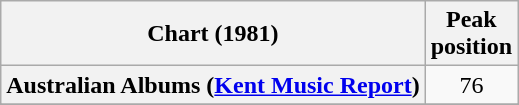<table class="wikitable sortable plainrowheaders" style="text-align:center">
<tr>
<th>Chart (1981)</th>
<th>Peak<br>position</th>
</tr>
<tr>
<th scope="row">Australian Albums (<a href='#'>Kent Music Report</a>)</th>
<td>76</td>
</tr>
<tr>
</tr>
<tr>
</tr>
</table>
